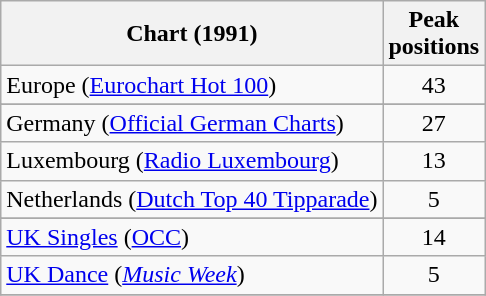<table class="wikitable sortable">
<tr>
<th>Chart (1991)</th>
<th>Peak<br>positions</th>
</tr>
<tr>
<td>Europe (<a href='#'>Eurochart Hot 100</a>)</td>
<td align="center">43</td>
</tr>
<tr>
</tr>
<tr>
<td>Germany (<a href='#'>Official German Charts</a>)</td>
<td align="center">27</td>
</tr>
<tr>
<td>Luxembourg (<a href='#'>Radio Luxembourg</a>)</td>
<td align="center">13</td>
</tr>
<tr>
<td>Netherlands (<a href='#'>Dutch Top 40 Tipparade</a>)</td>
<td align="center">5</td>
</tr>
<tr>
</tr>
<tr>
</tr>
<tr>
<td><a href='#'>UK Singles</a> (<a href='#'>OCC</a>)</td>
<td align="center">14</td>
</tr>
<tr>
<td><a href='#'>UK Dance</a> (<em><a href='#'>Music Week</a></em>)</td>
<td align="center">5</td>
</tr>
<tr>
</tr>
</table>
